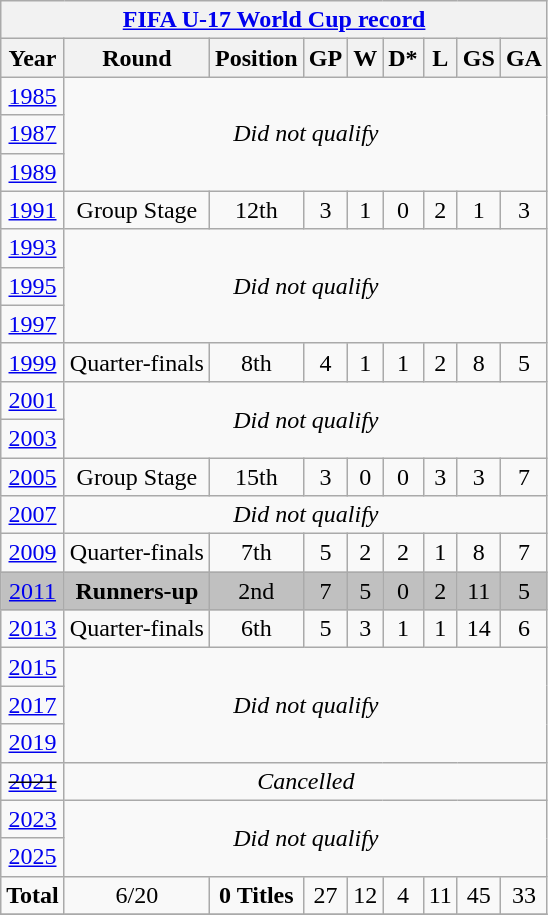<table class="wikitable" style="text-align: center;">
<tr>
<th colspan=9><a href='#'>FIFA U-17 World Cup record</a></th>
</tr>
<tr>
<th>Year</th>
<th>Round</th>
<th>Position</th>
<th>GP</th>
<th>W</th>
<th>D*</th>
<th>L</th>
<th>GS</th>
<th>GA</th>
</tr>
<tr>
<td> <a href='#'>1985</a></td>
<td colspan=8 rowspan=3><em>Did not qualify</em></td>
</tr>
<tr>
<td> <a href='#'>1987</a></td>
</tr>
<tr>
<td> <a href='#'>1989</a></td>
</tr>
<tr>
<td> <a href='#'>1991</a></td>
<td>Group Stage</td>
<td>12th</td>
<td>3</td>
<td>1</td>
<td>0</td>
<td>2</td>
<td>1</td>
<td>3</td>
</tr>
<tr>
<td> <a href='#'>1993</a></td>
<td colspan=8 rowspan=3><em>Did not qualify</em></td>
</tr>
<tr>
<td> <a href='#'>1995</a></td>
</tr>
<tr>
<td> <a href='#'>1997</a></td>
</tr>
<tr>
<td> <a href='#'>1999</a></td>
<td>Quarter-finals</td>
<td>8th</td>
<td>4</td>
<td>1</td>
<td>1</td>
<td>2</td>
<td>8</td>
<td>5</td>
</tr>
<tr>
<td> <a href='#'>2001</a></td>
<td colspan=8 rowspan=2><em>Did not qualify</em></td>
</tr>
<tr>
<td> <a href='#'>2003</a></td>
</tr>
<tr>
<td> <a href='#'>2005</a></td>
<td>Group Stage</td>
<td>15th</td>
<td>3</td>
<td>0</td>
<td>0</td>
<td>3</td>
<td>3</td>
<td>7</td>
</tr>
<tr>
<td> <a href='#'>2007</a></td>
<td colspan=8><em>Did not qualify</em></td>
</tr>
<tr>
<td> <a href='#'>2009</a></td>
<td>Quarter-finals</td>
<td>7th</td>
<td>5</td>
<td>2</td>
<td>2</td>
<td>1</td>
<td>8</td>
<td>7</td>
</tr>
<tr bgcolor=Silver>
<td> <a href='#'>2011</a></td>
<td><strong>Runners-up</strong></td>
<td>2nd</td>
<td>7</td>
<td>5</td>
<td>0</td>
<td>2</td>
<td>11</td>
<td>5</td>
</tr>
<tr>
<td> <a href='#'>2013</a></td>
<td>Quarter-finals</td>
<td>6th</td>
<td>5</td>
<td>3</td>
<td>1</td>
<td>1</td>
<td>14</td>
<td>6</td>
</tr>
<tr>
<td> <a href='#'>2015</a></td>
<td colspan=8 rowspan=3><em>Did not qualify</em></td>
</tr>
<tr>
<td> <a href='#'>2017</a></td>
</tr>
<tr>
<td> <a href='#'>2019</a></td>
</tr>
<tr>
<td> <s><a href='#'>2021</a></s></td>
<td colspan=8><em>Cancelled</em></td>
</tr>
<tr>
<td> <a href='#'>2023</a></td>
<td colspan=8 rowspan=2><em>Did not qualify</em></td>
</tr>
<tr>
<td> <a href='#'>2025</a></td>
</tr>
<tr>
<td><strong>Total</strong></td>
<td>6/20</td>
<td><strong>0 Titles</strong></td>
<td>27</td>
<td>12</td>
<td>4</td>
<td>11</td>
<td>45</td>
<td>33</td>
</tr>
<tr>
</tr>
</table>
